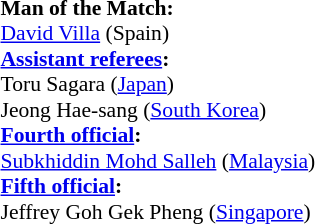<table width=50% style="font-size: 90%">
<tr>
<td><br><strong>Man of the Match:</strong>
<br><a href='#'>David Villa</a> (Spain)<br><strong><a href='#'>Assistant referees</a>:</strong>
<br>Toru Sagara (<a href='#'>Japan</a>)
<br>Jeong Hae-sang (<a href='#'>South Korea</a>)
<br><strong><a href='#'>Fourth official</a>:</strong>
<br><a href='#'>Subkhiddin Mohd Salleh</a> (<a href='#'>Malaysia</a>)
<br><strong><a href='#'>Fifth official</a>:</strong>
<br>Jeffrey Goh Gek Pheng (<a href='#'>Singapore</a>)</td>
</tr>
</table>
